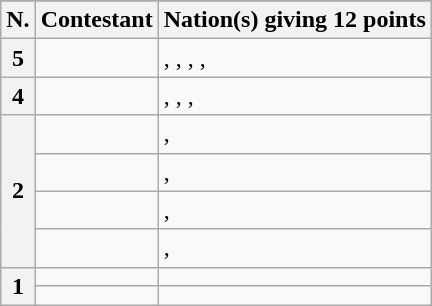<table class="wikitable plainrowheaders">
<tr>
</tr>
<tr>
<th scope="col">N.</th>
<th scope="col">Contestant</th>
<th scope="col">Nation(s) giving 12 points</th>
</tr>
<tr>
<th scope="row">5</th>
<td><strong></strong></td>
<td>, , , , </td>
</tr>
<tr>
<th scope="row">4</th>
<td></td>
<td>, , , </td>
</tr>
<tr>
<th scope="row" rowspan="4">2</th>
<td></td>
<td>, </td>
</tr>
<tr>
<td></td>
<td>, </td>
</tr>
<tr>
<td></td>
<td>, </td>
</tr>
<tr>
<td></td>
<td>, </td>
</tr>
<tr>
<th scope="row" rowspan="2">1</th>
<td></td>
<td></td>
</tr>
<tr>
<td></td>
<td></td>
</tr>
</table>
